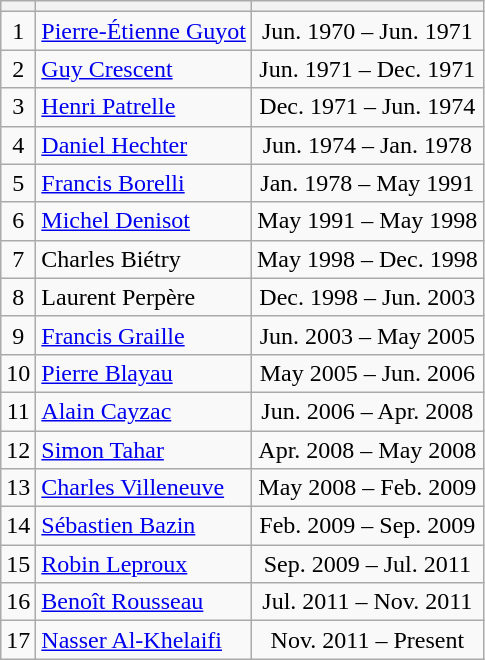<table class="wikitable plainrowheaders sortable" style="text-align:center">
<tr>
<th></th>
<th></th>
<th></th>
</tr>
<tr>
<td>1</td>
<td align="left"> <a href='#'>Pierre-Étienne Guyot</a></td>
<td>Jun. 1970 – Jun. 1971</td>
</tr>
<tr>
<td>2</td>
<td align="left"> <a href='#'>Guy Crescent</a></td>
<td>Jun. 1971 – Dec. 1971</td>
</tr>
<tr>
<td>3</td>
<td align="left"> <a href='#'>Henri Patrelle</a></td>
<td>Dec. 1971 – Jun. 1974</td>
</tr>
<tr>
<td>4</td>
<td align="left"> <a href='#'>Daniel Hechter</a></td>
<td>Jun. 1974 – Jan. 1978</td>
</tr>
<tr>
<td>5</td>
<td align="left"> <a href='#'>Francis Borelli</a></td>
<td>Jan. 1978 – May 1991</td>
</tr>
<tr>
<td>6</td>
<td align="left"> <a href='#'>Michel Denisot</a></td>
<td>May 1991 – May 1998</td>
</tr>
<tr>
<td>7</td>
<td align="left"> Charles Biétry</td>
<td>May 1998 – Dec. 1998</td>
</tr>
<tr>
<td>8</td>
<td align="left"> Laurent Perpère</td>
<td>Dec. 1998 – Jun. 2003</td>
</tr>
<tr>
<td>9</td>
<td align="left"> <a href='#'>Francis Graille</a></td>
<td>Jun. 2003 – May 2005</td>
</tr>
<tr>
<td>10</td>
<td align="left"> <a href='#'>Pierre Blayau</a></td>
<td>May 2005 – Jun. 2006</td>
</tr>
<tr>
<td>11</td>
<td align="left"> <a href='#'>Alain Cayzac</a></td>
<td>Jun. 2006 – Apr. 2008</td>
</tr>
<tr>
<td>12</td>
<td align="left"> <a href='#'>Simon Tahar</a></td>
<td>Apr. 2008 – May 2008</td>
</tr>
<tr>
<td>13</td>
<td align="left"> <a href='#'>Charles Villeneuve</a></td>
<td>May 2008 – Feb. 2009</td>
</tr>
<tr>
<td>14</td>
<td align="left"> <a href='#'>Sébastien Bazin</a></td>
<td>Feb. 2009 – Sep. 2009</td>
</tr>
<tr>
<td>15</td>
<td align="left"> <a href='#'>Robin Leproux</a></td>
<td>Sep. 2009 – Jul. 2011</td>
</tr>
<tr>
<td>16</td>
<td align="left"> <a href='#'>Benoît Rousseau</a></td>
<td>Jul. 2011 – Nov. 2011</td>
</tr>
<tr>
<td>17</td>
<td align="left"> <a href='#'>Nasser Al-Khelaifi</a></td>
<td>Nov. 2011 – Present</td>
</tr>
</table>
